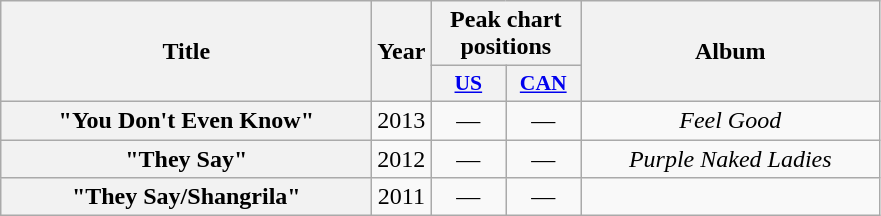<table class="wikitable plainrowheaders" style="text-align:center;">
<tr>
<th scope="col" rowspan="2" style="width:15em;">Title</th>
<th scope="col" rowspan="2">Year</th>
<th scope="col" colspan="2">Peak chart positions</th>
<th scope="col" rowspan="2" style="width:12em;">Album</th>
</tr>
<tr>
<th scope="col" style="width:3em;font-size:90%;"><a href='#'>US</a></th>
<th scope="col" style="width:3em;font-size:90%;"><a href='#'>CAN</a></th>
</tr>
<tr>
<th scope="row">"You Don't Even Know"</th>
<td>2013</td>
<td>—</td>
<td>—</td>
<td><em>Feel Good</em></td>
</tr>
<tr>
<th scope="row">"They Say"</th>
<td>2012</td>
<td>—</td>
<td>—</td>
<td><em>Purple Naked Ladies</em></td>
</tr>
<tr>
<th scope="row">"They Say/Shangrila"</th>
<td>2011</td>
<td>—</td>
<td>—</td>
</tr>
</table>
